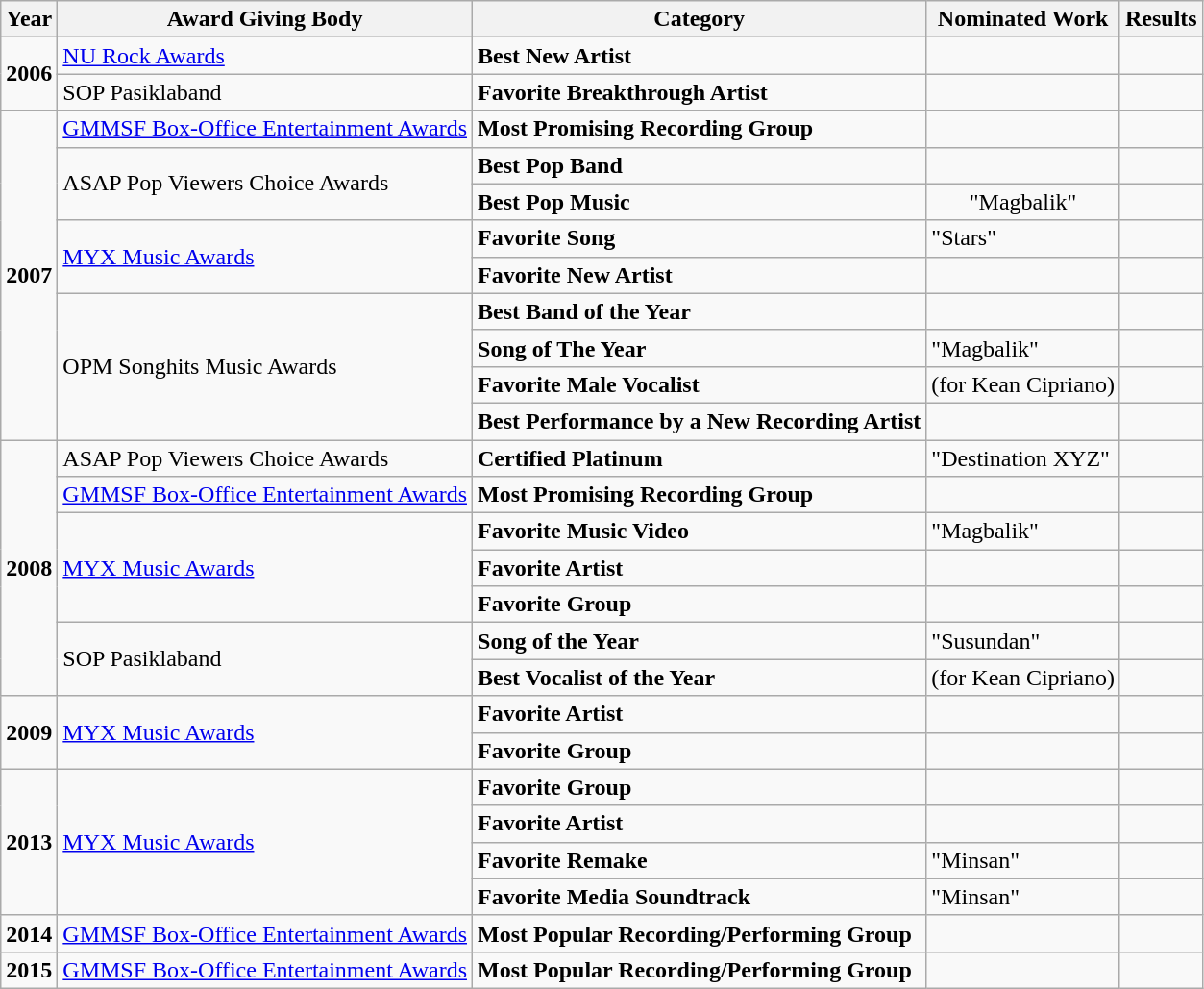<table class="wikitable">
<tr>
<th>Year</th>
<th>Award Giving Body</th>
<th>Category</th>
<th>Nominated Work</th>
<th>Results</th>
</tr>
<tr>
<td rowspan=2><strong>2006</strong></td>
<td><a href='#'>NU Rock Awards</a></td>
<td><strong>Best New Artist</strong></td>
<td></td>
<td></td>
</tr>
<tr>
<td>SOP Pasiklaband</td>
<td><strong>Favorite Breakthrough Artist</strong></td>
<td></td>
<td></td>
</tr>
<tr>
<td rowspan=9><strong>2007</strong></td>
<td><a href='#'>GMMSF Box-Office Entertainment Awards</a></td>
<td><strong>Most Promising Recording Group</strong></td>
<td></td>
<td></td>
</tr>
<tr>
<td rowspan=2>ASAP Pop Viewers Choice Awards</td>
<td><strong>Best Pop Band</strong></td>
<td></td>
<td></td>
</tr>
<tr>
<td><strong>Best Pop Music</strong></td>
<td align=center>"Magbalik"</td>
<td></td>
</tr>
<tr>
<td rowspan=2><a href='#'>MYX Music Awards</a></td>
<td><strong>Favorite Song</strong></td>
<td>"Stars"</td>
<td></td>
</tr>
<tr>
<td><strong>Favorite New Artist</strong></td>
<td></td>
<td></td>
</tr>
<tr>
<td rowspan=4>OPM Songhits Music Awards</td>
<td><strong>Best Band of the Year</strong></td>
<td></td>
<td></td>
</tr>
<tr>
<td><strong>Song of The Year</strong></td>
<td>"Magbalik"</td>
<td></td>
</tr>
<tr>
<td><strong>Favorite Male Vocalist</strong></td>
<td>(for Kean Cipriano)</td>
<td></td>
</tr>
<tr>
<td><strong>Best Performance by a New Recording Artist</strong></td>
<td></td>
<td></td>
</tr>
<tr>
<td rowspan=7><strong>2008</strong></td>
<td>ASAP Pop Viewers Choice Awards</td>
<td><strong>Certified Platinum</strong></td>
<td>"Destination XYZ"</td>
<td></td>
</tr>
<tr>
<td><a href='#'>GMMSF Box-Office Entertainment Awards</a></td>
<td><strong>Most Promising Recording Group</strong></td>
<td></td>
<td></td>
</tr>
<tr>
<td rowspan=3><a href='#'>MYX Music Awards</a></td>
<td><strong>Favorite Music Video</strong></td>
<td>"Magbalik"</td>
<td></td>
</tr>
<tr>
<td><strong>Favorite Artist</strong></td>
<td></td>
<td></td>
</tr>
<tr>
<td><strong>Favorite Group</strong></td>
<td></td>
<td></td>
</tr>
<tr>
<td rowspan=2>SOP Pasiklaband</td>
<td><strong>Song of the Year</strong></td>
<td>"Susundan"</td>
<td></td>
</tr>
<tr>
<td><strong>Best Vocalist of the Year</strong></td>
<td>(for Kean Cipriano)</td>
<td></td>
</tr>
<tr>
<td rowspan=2><strong>2009</strong></td>
<td rowspan=2><a href='#'>MYX Music Awards</a></td>
<td><strong>Favorite Artist</strong></td>
<td></td>
<td></td>
</tr>
<tr>
<td><strong>Favorite Group</strong></td>
<td></td>
<td></td>
</tr>
<tr>
<td rowspan=4><strong>2013</strong></td>
<td rowspan=4><a href='#'>MYX Music Awards</a></td>
<td><strong>Favorite Group</strong></td>
<td></td>
<td></td>
</tr>
<tr>
<td><strong>Favorite Artist</strong></td>
<td></td>
<td></td>
</tr>
<tr>
<td><strong>Favorite Remake</strong></td>
<td>"Minsan"</td>
<td></td>
</tr>
<tr>
<td><strong>Favorite Media Soundtrack</strong></td>
<td>"Minsan"</td>
<td></td>
</tr>
<tr>
<td><strong>2014</strong></td>
<td><a href='#'>GMMSF Box-Office Entertainment Awards</a></td>
<td><strong>Most Popular Recording/Performing Group</strong></td>
<td></td>
<td></td>
</tr>
<tr>
<td><strong>2015</strong></td>
<td><a href='#'>GMMSF Box-Office Entertainment Awards</a></td>
<td><strong>Most Popular Recording/Performing Group</strong></td>
<td></td>
<td></td>
</tr>
</table>
